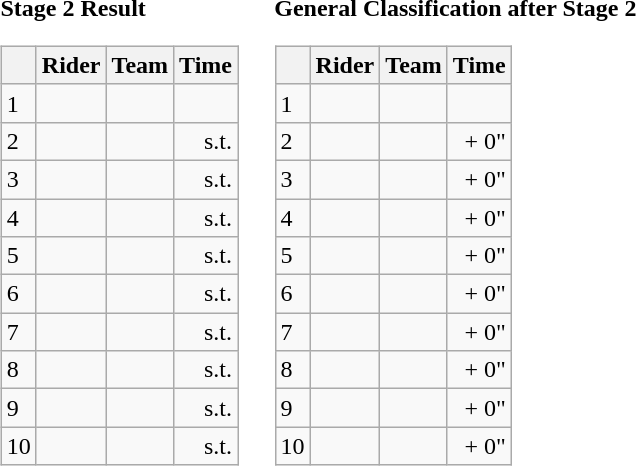<table>
<tr>
<td><strong>Stage 2 Result</strong><br><table class="wikitable">
<tr>
<th></th>
<th>Rider</th>
<th>Team</th>
<th>Time</th>
</tr>
<tr>
<td>1</td>
<td></td>
<td></td>
<td align="right"></td>
</tr>
<tr>
<td>2</td>
<td></td>
<td></td>
<td align="right">s.t.</td>
</tr>
<tr>
<td>3</td>
<td></td>
<td></td>
<td align="right">s.t.</td>
</tr>
<tr>
<td>4</td>
<td> </td>
<td></td>
<td align="right">s.t.</td>
</tr>
<tr>
<td>5</td>
<td></td>
<td></td>
<td align="right">s.t.</td>
</tr>
<tr>
<td>6</td>
<td></td>
<td></td>
<td align="right">s.t.</td>
</tr>
<tr>
<td>7</td>
<td></td>
<td></td>
<td align="right">s.t.</td>
</tr>
<tr>
<td>8</td>
<td></td>
<td></td>
<td align="right">s.t.</td>
</tr>
<tr>
<td>9</td>
<td></td>
<td></td>
<td align="right">s.t.</td>
</tr>
<tr>
<td>10</td>
<td></td>
<td></td>
<td align="right">s.t.</td>
</tr>
</table>
</td>
<td></td>
<td><strong>General Classification after Stage 2</strong><br><table class="wikitable">
<tr>
<th></th>
<th>Rider</th>
<th>Team</th>
<th>Time</th>
</tr>
<tr>
<td>1</td>
<td> </td>
<td></td>
<td align="right"></td>
</tr>
<tr>
<td>2</td>
<td></td>
<td></td>
<td align="right">+ 0"</td>
</tr>
<tr>
<td>3</td>
<td></td>
<td></td>
<td align="right">+ 0"</td>
</tr>
<tr>
<td>4</td>
<td></td>
<td></td>
<td align="right">+ 0"</td>
</tr>
<tr>
<td>5</td>
<td></td>
<td></td>
<td align="right">+ 0"</td>
</tr>
<tr>
<td>6</td>
<td></td>
<td></td>
<td align="right">+ 0"</td>
</tr>
<tr>
<td>7</td>
<td></td>
<td></td>
<td align="right">+ 0"</td>
</tr>
<tr>
<td>8</td>
<td></td>
<td></td>
<td align="right">+ 0"</td>
</tr>
<tr>
<td>9</td>
<td></td>
<td></td>
<td align="right">+ 0"</td>
</tr>
<tr>
<td>10</td>
<td></td>
<td></td>
<td align="right">+ 0"</td>
</tr>
</table>
</td>
</tr>
</table>
